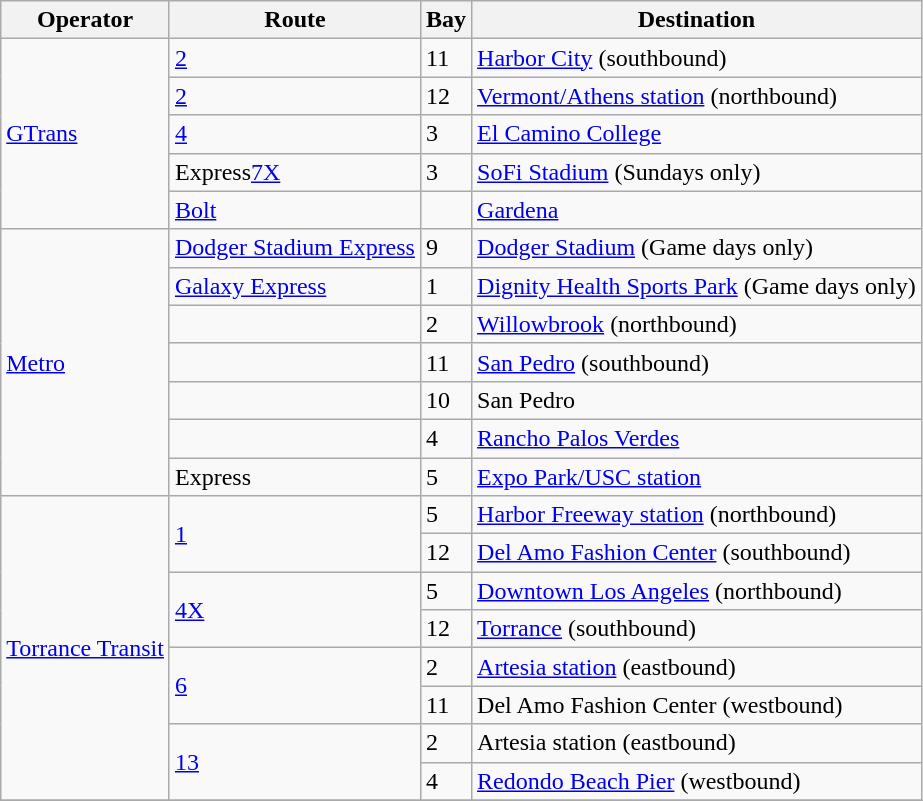<table class="wikitable">
<tr>
<th>Operator</th>
<th>Route</th>
<th>Bay</th>
<th>Destination</th>
</tr>
<tr>
<td rowspan="5"><a href='#'>GTrans</a></td>
<td><a href='#'>2</a></td>
<td>11</td>
<td><a href='#'>Harbor City</a> (southbound)</td>
</tr>
<tr>
<td><a href='#'>2</a></td>
<td>12</td>
<td><a href='#'>Vermont/Athens station</a> (northbound)</td>
</tr>
<tr>
<td><a href='#'>4</a></td>
<td>3</td>
<td><a href='#'>El Camino College</a></td>
</tr>
<tr>
<td>Express<a href='#'>7X</a></td>
<td>3</td>
<td><a href='#'>SoFi Stadium</a> (Sundays only)</td>
</tr>
<tr>
<td><a href='#'>Bolt</a></td>
<td></td>
<td><a href='#'>Gardena</a></td>
</tr>
<tr>
<td rowspan="7"><a href='#'>Metro</a></td>
<td><a href='#'>Dodger Stadium Express</a></td>
<td>9</td>
<td><a href='#'>Dodger Stadium</a> (Game days only)</td>
</tr>
<tr>
<td><a href='#'>Galaxy Express</a></td>
<td>1</td>
<td><a href='#'>Dignity Health Sports Park</a> (Game days only)</td>
</tr>
<tr>
<td></td>
<td>2</td>
<td><a href='#'>Willowbrook</a> (northbound)</td>
</tr>
<tr>
<td></td>
<td>11</td>
<td><a href='#'>San Pedro</a> (southbound)</td>
</tr>
<tr>
<td></td>
<td>10</td>
<td>San Pedro</td>
</tr>
<tr>
<td></td>
<td>4</td>
<td><a href='#'>Rancho Palos Verdes</a></td>
</tr>
<tr>
<td>Express</td>
<td>5</td>
<td><a href='#'>Expo Park/USC station</a></td>
</tr>
<tr>
<td rowspan="8"><a href='#'>Torrance Transit</a></td>
<td rowspan="2"><a href='#'>1</a></td>
<td>5</td>
<td><a href='#'>Harbor Freeway station</a> (northbound)</td>
</tr>
<tr>
<td>12</td>
<td><a href='#'>Del Amo Fashion Center</a> (southbound)</td>
</tr>
<tr>
<td rowspan="2"><a href='#'>4X</a></td>
<td>5</td>
<td><a href='#'>Downtown Los Angeles</a> (northbound)</td>
</tr>
<tr>
<td>12</td>
<td><a href='#'>Torrance</a> (southbound)</td>
</tr>
<tr>
<td rowspan="2"><a href='#'>6</a></td>
<td>2</td>
<td><a href='#'>Artesia station</a> (eastbound)</td>
</tr>
<tr>
<td>11</td>
<td>Del Amo Fashion Center (westbound)</td>
</tr>
<tr>
<td rowspan="2"><a href='#'>13</a></td>
<td>2</td>
<td>Artesia station (eastbound)</td>
</tr>
<tr>
<td>4</td>
<td><a href='#'>Redondo Beach Pier</a> (westbound)</td>
</tr>
<tr>
</tr>
</table>
